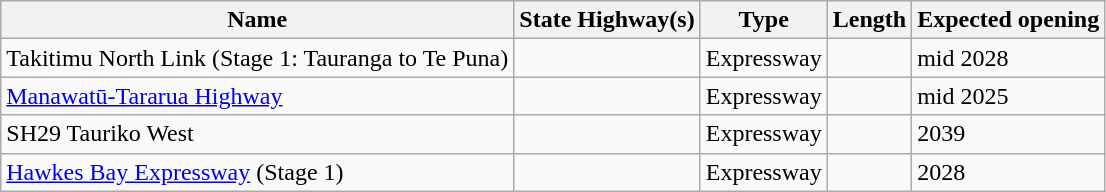<table class="wikitable sortable">
<tr>
<th>Name</th>
<th>State Highway(s)</th>
<th>Type</th>
<th>Length</th>
<th>Expected opening</th>
</tr>
<tr>
<td>Takitimu North Link (Stage 1: Tauranga to Te Puna)</td>
<td></td>
<td>Expressway</td>
<td></td>
<td>mid 2028</td>
</tr>
<tr>
<td><a href='#'>Manawatū-Tararua Highway</a></td>
<td></td>
<td>Expressway</td>
<td></td>
<td>mid 2025</td>
</tr>
<tr>
<td>SH29 Tauriko West</td>
<td></td>
<td>Expressway</td>
<td></td>
<td>2039</td>
</tr>
<tr>
<td><a href='#'>Hawkes Bay Expressway</a> (Stage 1)</td>
<td></td>
<td>Expressway</td>
<td></td>
<td>2028</td>
</tr>
</table>
